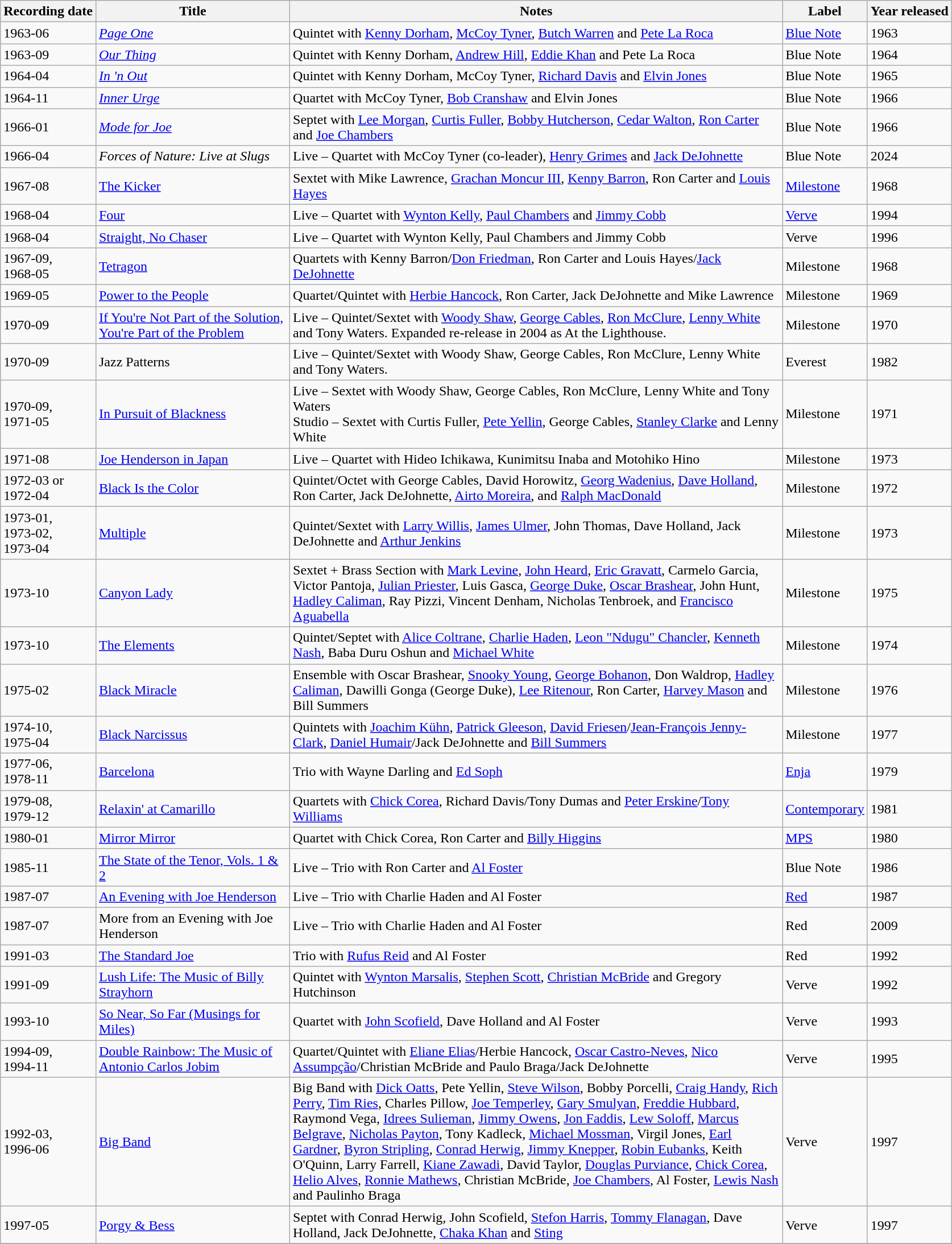<table class="wikitable sortable">
<tr>
<th align="center" valign="bottom">Recording date</th>
<th align="center" valign="bottom" width="220">Title</th>
<th align="center" valign="bottom" width="570">Notes</th>
<th align="center" valign="bottom" width="80">Label</th>
<th align="center" valign="bottom">Year released</th>
</tr>
<tr>
<td>1963-06</td>
<td><em><a href='#'>Page One</a></em></td>
<td>Quintet with <a href='#'>Kenny Dorham</a>, <a href='#'>McCoy Tyner</a>, <a href='#'>Butch Warren</a> and <a href='#'>Pete La Roca</a></td>
<td><a href='#'>Blue Note</a></td>
<td>1963</td>
</tr>
<tr>
<td>1963-09</td>
<td><em><a href='#'>Our Thing</a></em></td>
<td>Quintet with Kenny Dorham, <a href='#'>Andrew Hill</a>, <a href='#'>Eddie Khan</a> and Pete La Roca</td>
<td>Blue Note</td>
<td>1964</td>
</tr>
<tr>
<td>1964-04</td>
<td><em><a href='#'>In 'n Out</a></em></td>
<td>Quintet with Kenny Dorham, McCoy Tyner, <a href='#'>Richard Davis</a> and <a href='#'>Elvin Jones</a></td>
<td>Blue Note</td>
<td>1965</td>
</tr>
<tr>
<td>1964-11</td>
<td><em><a href='#'>Inner Urge</a></em></td>
<td>Quartet with McCoy Tyner, <a href='#'>Bob Cranshaw</a> and Elvin Jones</td>
<td>Blue Note</td>
<td>1966</td>
</tr>
<tr>
<td>1966-01</td>
<td><em><a href='#'>Mode for Joe</a></em></td>
<td>Septet with <a href='#'>Lee Morgan</a>, <a href='#'>Curtis Fuller</a>, <a href='#'>Bobby Hutcherson</a>, <a href='#'>Cedar Walton</a>, <a href='#'>Ron Carter</a> and <a href='#'>Joe Chambers</a></td>
<td>Blue Note</td>
<td>1966</td>
</tr>
<tr>
<td>1966-04</td>
<td><em>Forces of Nature: Live at Slugs<strong></td>
<td>Live – Quartet with McCoy Tyner (co-leader), <a href='#'>Henry Grimes</a> and <a href='#'>Jack DeJohnette</a></td>
<td>Blue Note</td>
<td>2024</td>
</tr>
<tr>
<td>1967-08</td>
<td></em><a href='#'>The Kicker</a><em></td>
<td>Sextet with Mike Lawrence, <a href='#'>Grachan Moncur III</a>, <a href='#'>Kenny Barron</a>, Ron Carter and <a href='#'>Louis Hayes</a></td>
<td><a href='#'>Milestone</a></td>
<td>1968</td>
</tr>
<tr>
<td>1968-04</td>
<td></em><a href='#'>Four</a><em></td>
<td>Live – Quartet with <a href='#'>Wynton Kelly</a>, <a href='#'>Paul Chambers</a> and <a href='#'>Jimmy Cobb</a></td>
<td><a href='#'>Verve</a></td>
<td>1994</td>
</tr>
<tr>
<td>1968-04</td>
<td></em><a href='#'>Straight, No Chaser</a><em></td>
<td>Live – Quartet with Wynton Kelly, Paul Chambers and Jimmy Cobb</td>
<td>Verve</td>
<td>1996</td>
</tr>
<tr>
<td>1967-09, <br>1968-05</td>
<td></em><a href='#'>Tetragon</a><em></td>
<td>Quartets with Kenny Barron/<a href='#'>Don Friedman</a>, Ron Carter and Louis Hayes/<a href='#'>Jack DeJohnette</a></td>
<td>Milestone</td>
<td>1968</td>
</tr>
<tr>
<td>1969-05</td>
<td></em><a href='#'>Power to the People</a><em></td>
<td>Quartet/Quintet with <a href='#'>Herbie Hancock</a>, Ron Carter, Jack DeJohnette and Mike Lawrence</td>
<td>Milestone</td>
<td>1969</td>
</tr>
<tr>
<td>1970-09</td>
<td></em><a href='#'>If You're Not Part of the Solution, You're Part of the Problem</a><em></td>
<td>Live – Quintet/Sextet with <a href='#'>Woody Shaw</a>, <a href='#'>George Cables</a>, <a href='#'>Ron McClure</a>, <a href='#'>Lenny White</a> and Tony Waters. Expanded re-release in 2004 as </em>At the Lighthouse.<em></td>
<td>Milestone</td>
<td>1970</td>
</tr>
<tr>
<td>1970-09</td>
<td></em>Jazz Patterns<em></td>
<td>Live – Quintet/Sextet with Woody Shaw, George Cables, Ron McClure, Lenny White and Tony Waters.</td>
<td>Everest</td>
<td>1982</td>
</tr>
<tr>
<td>1970-09, <br>1971-05</td>
<td></em><a href='#'>In Pursuit of Blackness</a><em></td>
<td>Live – Sextet with Woody Shaw, George Cables, Ron McClure, Lenny White and Tony Waters<br>Studio – Sextet with Curtis Fuller, <a href='#'>Pete Yellin</a>, George Cables, <a href='#'>Stanley Clarke</a> and Lenny White</td>
<td>Milestone</td>
<td>1971</td>
</tr>
<tr>
<td>1971-08</td>
<td></em><a href='#'>Joe Henderson in Japan</a><em></td>
<td>Live – Quartet with Hideo Ichikawa, Kunimitsu Inaba and Motohiko Hino</td>
<td>Milestone</td>
<td>1973</td>
</tr>
<tr>
<td>1972-03 or <br>1972-04</td>
<td></em><a href='#'>Black Is the Color</a><em></td>
<td>Quintet/Octet with George Cables, David Horowitz, <a href='#'>Georg Wadenius</a>, <a href='#'>Dave Holland</a>, Ron Carter, Jack DeJohnette, <a href='#'>Airto Moreira</a>, and <a href='#'>Ralph MacDonald</a></td>
<td>Milestone</td>
<td>1972</td>
</tr>
<tr>
<td>1973-01, <br>1973-02, <br>1973-04</td>
<td></em><a href='#'>Multiple</a><em></td>
<td>Quintet/Sextet with <a href='#'>Larry Willis</a>, <a href='#'>James Ulmer</a>, John Thomas, Dave Holland, Jack DeJohnette and <a href='#'>Arthur Jenkins</a></td>
<td>Milestone</td>
<td>1973</td>
</tr>
<tr>
<td>1973-10</td>
<td></em><a href='#'>Canyon Lady</a><em></td>
<td>Sextet + Brass Section with <a href='#'>Mark Levine</a>, <a href='#'>John Heard</a>, <a href='#'>Eric Gravatt</a>,  Carmelo Garcia, Victor Pantoja, <a href='#'>Julian Priester</a>, Luis Gasca, <a href='#'>George Duke</a>, <a href='#'>Oscar Brashear</a>, John Hunt, <a href='#'>Hadley Caliman</a>, Ray Pizzi, Vincent Denham, Nicholas Tenbroek, and <a href='#'>Francisco Aguabella</a></td>
<td>Milestone</td>
<td>1975</td>
</tr>
<tr>
<td>1973-10</td>
<td></em><a href='#'>The Elements</a><em></td>
<td>Quintet/Septet with <a href='#'>Alice Coltrane</a>, <a href='#'>Charlie Haden</a>, <a href='#'>Leon "Ndugu" Chancler</a>, <a href='#'>Kenneth Nash</a>, Baba Duru Oshun and <a href='#'>Michael White</a></td>
<td>Milestone</td>
<td>1974</td>
</tr>
<tr>
<td>1975-02</td>
<td></em><a href='#'>Black Miracle</a><em></td>
<td>Ensemble with Oscar Brashear, <a href='#'>Snooky Young</a>, <a href='#'>George Bohanon</a>, Don Waldrop, <a href='#'>Hadley Caliman</a>, Dawilli Gonga (George Duke), <a href='#'>Lee Ritenour</a>, Ron Carter, <a href='#'>Harvey Mason</a> and Bill Summers</td>
<td>Milestone</td>
<td>1976</td>
</tr>
<tr>
<td>1974-10, <br>1975-04</td>
<td></em><a href='#'>Black Narcissus</a><em></td>
<td>Quintets with <a href='#'>Joachim Kühn</a>, <a href='#'>Patrick Gleeson</a>, <a href='#'>David Friesen</a>/<a href='#'>Jean-François Jenny-Clark</a>, <a href='#'>Daniel Humair</a>/Jack DeJohnette and <a href='#'>Bill Summers</a></td>
<td>Milestone</td>
<td>1977</td>
</tr>
<tr>
<td>1977-06, <br>1978-11</td>
<td></em><a href='#'>Barcelona</a><em></td>
<td>Trio with Wayne Darling and <a href='#'>Ed Soph</a></td>
<td><a href='#'>Enja</a></td>
<td>1979</td>
</tr>
<tr>
<td>1979-08, <br>1979-12</td>
<td></em><a href='#'>Relaxin' at Camarillo</a><em></td>
<td>Quartets with <a href='#'>Chick Corea</a>, Richard Davis/Tony Dumas and <a href='#'>Peter Erskine</a>/<a href='#'>Tony Williams</a></td>
<td><a href='#'>Contemporary</a></td>
<td>1981</td>
</tr>
<tr>
<td>1980-01</td>
<td></em><a href='#'>Mirror Mirror</a><em></td>
<td>Quartet with Chick Corea, Ron Carter and <a href='#'>Billy Higgins</a></td>
<td><a href='#'>MPS</a></td>
<td>1980</td>
</tr>
<tr>
<td>1985-11</td>
<td></em><a href='#'>The State of the Tenor, Vols. 1 & 2</a><em></td>
<td>Live – Trio with Ron Carter and <a href='#'>Al Foster</a></td>
<td>Blue Note</td>
<td>1986</td>
</tr>
<tr>
<td>1987-07</td>
<td></em><a href='#'>An Evening with Joe Henderson</a><em></td>
<td>Live – Trio with Charlie Haden and Al Foster</td>
<td><a href='#'>Red</a></td>
<td>1987</td>
</tr>
<tr>
<td>1987-07</td>
<td></em>More from an Evening with Joe Henderson<em></td>
<td>Live – Trio with Charlie Haden and Al Foster</td>
<td>Red</td>
<td>2009</td>
</tr>
<tr>
<td>1991-03</td>
<td></em><a href='#'>The Standard Joe</a><em></td>
<td>Trio with <a href='#'>Rufus Reid</a> and Al Foster</td>
<td>Red</td>
<td>1992</td>
</tr>
<tr>
<td>1991-09</td>
<td></em><a href='#'>Lush Life: The Music of Billy Strayhorn</a><em></td>
<td>Quintet with <a href='#'>Wynton Marsalis</a>, <a href='#'>Stephen Scott</a>, <a href='#'>Christian McBride</a> and Gregory Hutchinson</td>
<td>Verve</td>
<td>1992</td>
</tr>
<tr>
<td>1993-10</td>
<td></em><a href='#'>So Near, So Far (Musings for Miles)</a><em></td>
<td>Quartet with <a href='#'>John Scofield</a>, Dave Holland and Al Foster</td>
<td>Verve</td>
<td>1993</td>
</tr>
<tr>
<td>1994-09, <br>1994-11</td>
<td></em><a href='#'>Double Rainbow: The Music of Antonio Carlos Jobim</a><em></td>
<td>Quartet/Quintet with <a href='#'>Eliane Elias</a>/Herbie Hancock, <a href='#'>Oscar Castro-Neves</a>, <a href='#'>Nico Assumpção</a>/Christian McBride and Paulo Braga/Jack DeJohnette</td>
<td>Verve</td>
<td>1995</td>
</tr>
<tr>
<td>1992-03, <br>1996-06</td>
<td></em><a href='#'>Big Band</a><em></td>
<td>Big Band with <a href='#'>Dick Oatts</a>, Pete Yellin, <a href='#'>Steve Wilson</a>, Bobby Porcelli, <a href='#'>Craig Handy</a>, <a href='#'>Rich Perry</a>, <a href='#'>Tim Ries</a>, Charles Pillow, <a href='#'>Joe Temperley</a>, <a href='#'>Gary Smulyan</a>, <a href='#'>Freddie Hubbard</a>, Raymond Vega, <a href='#'>Idrees Sulieman</a>, <a href='#'>Jimmy Owens</a>, <a href='#'>Jon Faddis</a>, <a href='#'>Lew Soloff</a>, <a href='#'>Marcus Belgrave</a>, <a href='#'>Nicholas Payton</a>, Tony Kadleck, <a href='#'>Michael Mossman</a>, Virgil Jones, <a href='#'>Earl Gardner</a>, <a href='#'>Byron Stripling</a>, <a href='#'>Conrad Herwig</a>, <a href='#'>Jimmy Knepper</a>, <a href='#'>Robin Eubanks</a>, Keith O'Quinn, Larry Farrell, <a href='#'>Kiane Zawadi</a>, David Taylor, <a href='#'>Douglas Purviance</a>, <a href='#'>Chick Corea</a>, <a href='#'>Helio Alves</a>, <a href='#'>Ronnie Mathews</a>, Christian McBride, <a href='#'>Joe Chambers</a>, Al Foster, <a href='#'>Lewis Nash</a> and Paulinho Braga</td>
<td>Verve</td>
<td>1997</td>
</tr>
<tr>
<td>1997-05</td>
<td></em><a href='#'>Porgy & Bess</a><em></td>
<td>Septet with Conrad Herwig, John Scofield, <a href='#'>Stefon Harris</a>, <a href='#'>Tommy Flanagan</a>, Dave Holland, Jack DeJohnette, <a href='#'>Chaka Khan</a> and <a href='#'>Sting</a></td>
<td>Verve</td>
<td>1997</td>
</tr>
<tr>
</tr>
</table>
